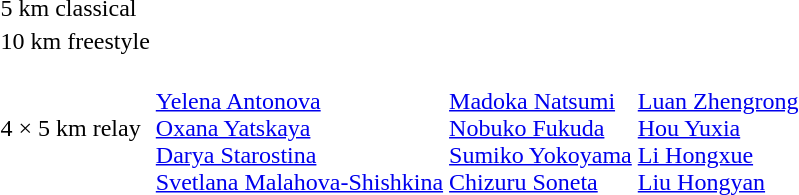<table>
<tr>
<td>5 km classical<br></td>
<td></td>
<td></td>
<td></td>
</tr>
<tr>
<td>10 km freestyle<br></td>
<td></td>
<td></td>
<td></td>
</tr>
<tr>
<td>4 × 5 km relay<br></td>
<td><br><a href='#'>Yelena Antonova</a><br><a href='#'>Oxana Yatskaya</a><br><a href='#'>Darya Starostina</a><br><a href='#'>Svetlana Malahova-Shishkina</a></td>
<td><br><a href='#'>Madoka Natsumi</a><br><a href='#'>Nobuko Fukuda</a><br><a href='#'>Sumiko Yokoyama</a><br><a href='#'>Chizuru Soneta</a></td>
<td><br><a href='#'>Luan Zhengrong</a><br><a href='#'>Hou Yuxia</a><br><a href='#'>Li Hongxue</a><br><a href='#'>Liu Hongyan</a></td>
</tr>
</table>
